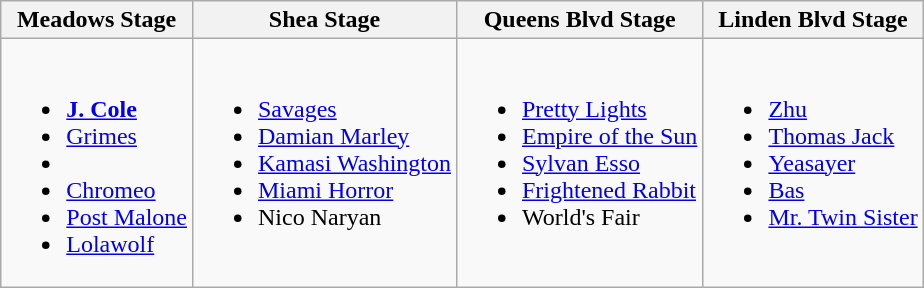<table class="wikitable">
<tr>
<th>Meadows Stage</th>
<th>Shea Stage</th>
<th>Queens Blvd Stage</th>
<th>Linden Blvd Stage</th>
</tr>
<tr valign="top">
<td><br><ul><li><strong><a href='#'>J. Cole</a></strong></li><li><a href='#'>Grimes</a></li><li></li><li><a href='#'>Chromeo</a></li><li><a href='#'>Post Malone</a></li><li><a href='#'>Lolawolf</a></li></ul></td>
<td><br><ul><li><a href='#'>Savages</a></li><li><a href='#'>Damian Marley</a></li><li><a href='#'>Kamasi Washington</a></li><li><a href='#'>Miami Horror</a></li><li>Nico Naryan</li></ul></td>
<td><br><ul><li><a href='#'>Pretty Lights</a></li><li><a href='#'>Empire of the Sun</a></li><li><a href='#'>Sylvan Esso</a></li><li><a href='#'>Frightened Rabbit</a></li><li>World's Fair</li></ul></td>
<td><br><ul><li><a href='#'>Zhu</a></li><li><a href='#'>Thomas Jack</a></li><li><a href='#'>Yeasayer</a></li><li><a href='#'>Bas</a></li><li><a href='#'>Mr. Twin Sister</a></li></ul></td>
</tr>
</table>
